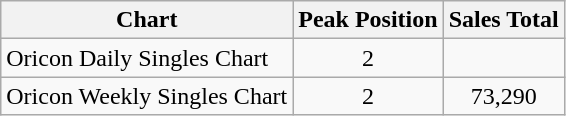<table class="wikitable">
<tr>
<th>Chart</th>
<th>Peak Position</th>
<th>Sales Total</th>
</tr>
<tr>
<td>Oricon Daily Singles Chart</td>
<td align="center">2</td>
<td></td>
</tr>
<tr>
<td>Oricon Weekly Singles Chart</td>
<td align="center">2</td>
<td align="center">73,290</td>
</tr>
</table>
